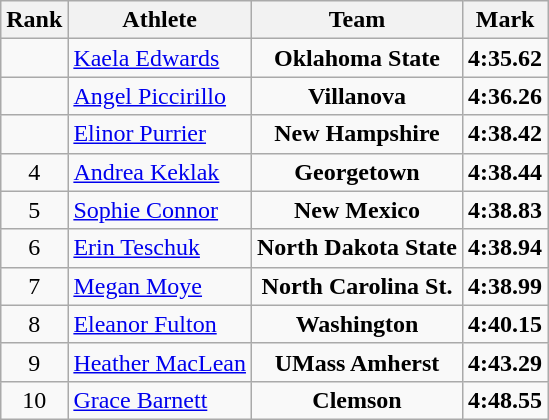<table class="wikitable sortable" style="text-align: center;">
<tr>
<th>Rank</th>
<th>Athlete</th>
<th>Team</th>
<th>Mark</th>
</tr>
<tr>
<td></td>
<td align=left><a href='#'>Kaela Edwards</a></td>
<td><strong>Oklahoma State</strong></td>
<td><strong>4:35.62</strong></td>
</tr>
<tr>
<td></td>
<td align=left><a href='#'>Angel Piccirillo</a></td>
<td><strong>Villanova</strong></td>
<td><strong>4:36.26</strong></td>
</tr>
<tr>
<td></td>
<td align=left><a href='#'>Elinor Purrier</a></td>
<td><strong>New Hampshire</strong></td>
<td><strong>4:38.42</strong></td>
</tr>
<tr>
<td>4</td>
<td align=left><a href='#'>Andrea Keklak</a></td>
<td><strong>Georgetown</strong></td>
<td><strong>4:38.44</strong></td>
</tr>
<tr>
<td>5</td>
<td align=left><a href='#'>Sophie Connor</a></td>
<td><strong>New Mexico</strong></td>
<td><strong>4:38.83</strong></td>
</tr>
<tr>
<td>6</td>
<td align=left><a href='#'>Erin Teschuk</a></td>
<td><strong>North Dakota State</strong></td>
<td><strong>4:38.94</strong></td>
</tr>
<tr>
<td>7</td>
<td align=left><a href='#'>Megan Moye</a></td>
<td><strong>North Carolina St.</strong></td>
<td><strong>4:38.99</strong></td>
</tr>
<tr>
<td>8</td>
<td align=left><a href='#'>Eleanor Fulton</a></td>
<td><strong>Washington</strong></td>
<td><strong>4:40.15</strong></td>
</tr>
<tr>
<td>9</td>
<td align=left><a href='#'>Heather MacLean</a></td>
<td><strong>UMass Amherst</strong></td>
<td><strong>4:43.29</strong></td>
</tr>
<tr>
<td>10</td>
<td align=left><a href='#'>Grace Barnett</a></td>
<td><strong>Clemson</strong></td>
<td><strong>4:48.55</strong></td>
</tr>
</table>
